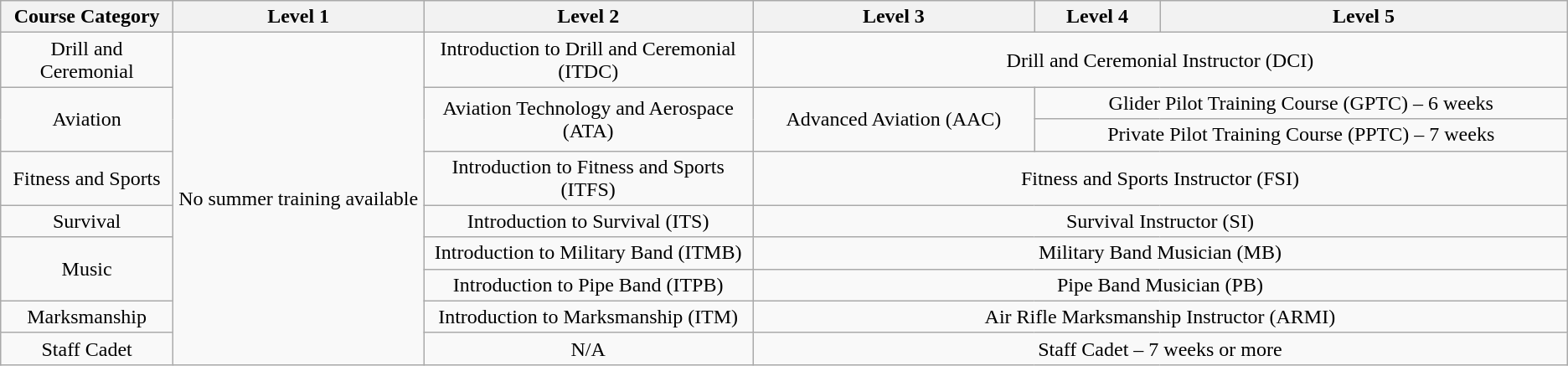<table class="wikitable" style="text-align:center; width=100%">
<tr>
<th width=11%>Course Category</th>
<th width=16%>Level 1</th>
<th width=21%>Level 2</th>
<th width=18%>Level 3</th>
<th width=8%>Level 4</th>
<th width=26%>Level 5</th>
</tr>
<tr>
<td>Drill and Ceremonial</td>
<td rowspan="10">No summer training available</td>
<td>Introduction to Drill and Ceremonial (ITDC)</td>
<td colspan=3>Drill and Ceremonial Instructor (DCI)</td>
</tr>
<tr>
<td rowspan=2>Aviation</td>
<td rowspan="2">Aviation Technology and Aerospace (ATA)</td>
<td rowspan="2">Advanced Aviation (AAC)</td>
<td colspan="2">Glider Pilot Training Course (GPTC) – 6 weeks</td>
</tr>
<tr>
<td colspan=2>Private Pilot Training Course (PPTC) – 7 weeks</td>
</tr>
<tr>
<td>Fitness and Sports</td>
<td>Introduction to Fitness and Sports (ITFS)</td>
<td colspan="3">Fitness and Sports Instructor (FSI)</td>
</tr>
<tr>
<td>Survival</td>
<td>Introduction to Survival (ITS)</td>
<td colspan="3">Survival Instructor (SI)</td>
</tr>
<tr>
<td rowspan="2">Music</td>
<td>Introduction to Military Band (ITMB)</td>
<td colspan="3">Military Band Musician (MB)</td>
</tr>
<tr>
<td>Introduction to Pipe Band (ITPB)</td>
<td colspan="3">Pipe Band Musician (PB)</td>
</tr>
<tr>
<td>Marksmanship</td>
<td>Introduction to Marksmanship (ITM)</td>
<td colspan="3">Air Rifle Marksmanship Instructor (ARMI)</td>
</tr>
<tr>
<td>Staff Cadet</td>
<td>N/A</td>
<td colspan="3">Staff Cadet – 7 weeks or more</td>
</tr>
</table>
